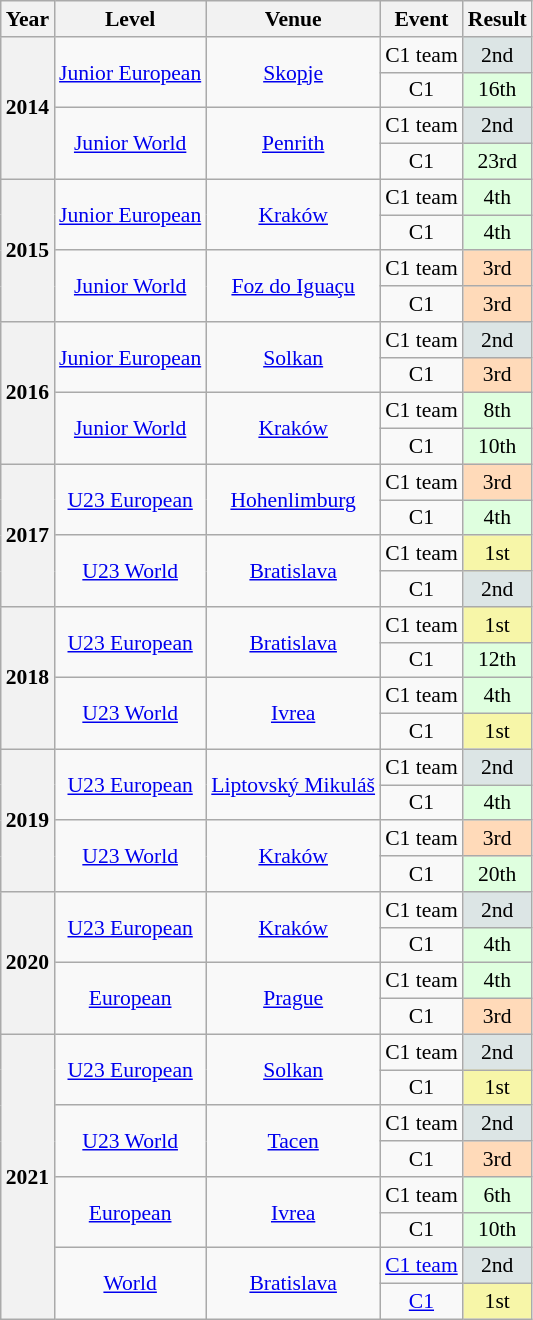<table class="wikitable" style="font-size: 90%; text-align: center">
<tr>
<th>Year</th>
<th>Level</th>
<th>Venue</th>
<th>Event</th>
<th>Result</th>
</tr>
<tr>
<th rowspan=4>2014</th>
<td rowspan=2><a href='#'>Junior European</a></td>
<td rowspan=2> <a href='#'>Skopje</a></td>
<td>C1 team</td>
<td style="background:#DCE5E5;">2nd</td>
</tr>
<tr>
<td>C1</td>
<td style="background:#DFFFDF;">16th</td>
</tr>
<tr>
<td rowspan=2><a href='#'>Junior World</a></td>
<td rowspan=2> <a href='#'>Penrith</a></td>
<td>C1 team</td>
<td style="background:#DCE5E5;">2nd</td>
</tr>
<tr>
<td>C1</td>
<td style="background:#DFFFDF;">23rd</td>
</tr>
<tr>
<th rowspan=4>2015</th>
<td rowspan=2><a href='#'>Junior European</a></td>
<td rowspan=2> <a href='#'>Kraków</a></td>
<td>C1 team</td>
<td style="background:#DFFFDF;">4th</td>
</tr>
<tr>
<td>C1</td>
<td style="background:#DFFFDF;">4th</td>
</tr>
<tr>
<td rowspan=2><a href='#'>Junior World</a></td>
<td rowspan=2> <a href='#'>Foz do Iguaçu</a></td>
<td>C1 team</td>
<td style="background:#FFDAB9;">3rd</td>
</tr>
<tr>
<td>C1</td>
<td style="background:#FFDAB9;">3rd</td>
</tr>
<tr>
<th rowspan=4>2016</th>
<td rowspan=2><a href='#'>Junior European</a></td>
<td rowspan=2> <a href='#'>Solkan</a></td>
<td>C1 team</td>
<td style="background:#DCE5E5;">2nd</td>
</tr>
<tr>
<td>C1</td>
<td style="background:#FFDAB9;">3rd</td>
</tr>
<tr>
<td rowspan=2><a href='#'>Junior World</a></td>
<td rowspan=2> <a href='#'>Kraków</a></td>
<td>C1 team</td>
<td style="background:#DFFFDF;">8th</td>
</tr>
<tr>
<td>C1</td>
<td style="background:#DFFFDF;">10th</td>
</tr>
<tr>
<th rowspan=4>2017</th>
<td rowspan=2><a href='#'>U23 European</a></td>
<td rowspan=2> <a href='#'>Hohenlimburg</a></td>
<td>C1 team</td>
<td style="background:#FFDAB9;">3rd</td>
</tr>
<tr>
<td>C1</td>
<td style="background:#DFFFDF;">4th</td>
</tr>
<tr>
<td rowspan=2><a href='#'>U23 World</a></td>
<td rowspan=2> <a href='#'>Bratislava</a></td>
<td>C1 team</td>
<td style="background:#F7F6A8;">1st</td>
</tr>
<tr>
<td>C1</td>
<td style="background:#DCE5E5;">2nd</td>
</tr>
<tr>
<th rowspan=4>2018</th>
<td rowspan=2><a href='#'>U23 European</a></td>
<td rowspan=2> <a href='#'>Bratislava</a></td>
<td>C1 team</td>
<td style="background:#F7F6A8;">1st</td>
</tr>
<tr>
<td>C1</td>
<td style="background:#DFFFDF;">12th</td>
</tr>
<tr>
<td rowspan=2><a href='#'>U23 World</a></td>
<td rowspan=2> <a href='#'>Ivrea</a></td>
<td>C1 team</td>
<td style="background:#DFFFDF;">4th</td>
</tr>
<tr>
<td>C1</td>
<td style="background:#F7F6A8;">1st</td>
</tr>
<tr>
<th rowspan=4>2019</th>
<td rowspan=2><a href='#'>U23 European</a></td>
<td rowspan=2> <a href='#'>Liptovský Mikuláš</a></td>
<td>C1 team</td>
<td style="background:#DCE5E5;">2nd</td>
</tr>
<tr>
<td>C1</td>
<td style="background:#DFFFDF;">4th</td>
</tr>
<tr>
<td rowspan=2><a href='#'>U23 World</a></td>
<td rowspan=2> <a href='#'>Kraków</a></td>
<td>C1 team</td>
<td style="background:#FFDAB9;">3rd</td>
</tr>
<tr>
<td>C1</td>
<td style="background:#DFFFDF;">20th</td>
</tr>
<tr>
<th rowspan=4>2020</th>
<td rowspan=2><a href='#'>U23 European</a></td>
<td rowspan=2> <a href='#'>Kraków</a></td>
<td>C1 team</td>
<td style="background:#DCE5E5;">2nd</td>
</tr>
<tr>
<td>C1</td>
<td style="background:#DFFFDF;">4th</td>
</tr>
<tr>
<td rowspan=2><a href='#'>European</a></td>
<td rowspan=2> <a href='#'>Prague</a></td>
<td>C1 team</td>
<td style="background:#DFFFDF;">4th</td>
</tr>
<tr>
<td>C1</td>
<td style="background:#FFDAB9;">3rd</td>
</tr>
<tr>
<th rowspan=8>2021</th>
<td rowspan=2><a href='#'>U23 European</a></td>
<td rowspan=2> <a href='#'>Solkan</a></td>
<td>C1 team</td>
<td style="background:#DCE5E5;">2nd</td>
</tr>
<tr>
<td>C1</td>
<td style="background:#F7F6A8;">1st</td>
</tr>
<tr>
<td rowspan=2><a href='#'>U23 World</a></td>
<td rowspan=2> <a href='#'>Tacen</a></td>
<td>C1 team</td>
<td style="background:#DCE5E5;">2nd</td>
</tr>
<tr>
<td>C1</td>
<td style="background:#FFDAB9;">3rd</td>
</tr>
<tr>
<td rowspan=2><a href='#'>European</a></td>
<td rowspan=2> <a href='#'>Ivrea</a></td>
<td>C1 team</td>
<td style="background:#DFFFDF;">6th</td>
</tr>
<tr>
<td>C1</td>
<td style="background:#DFFFDF;">10th</td>
</tr>
<tr>
<td rowspan=2><a href='#'>World</a></td>
<td rowspan=2> <a href='#'>Bratislava</a></td>
<td><a href='#'>C1 team</a></td>
<td style="background:#DCE5E5;">2nd</td>
</tr>
<tr>
<td><a href='#'>C1</a></td>
<td style="background:#F7F6A8;">1st</td>
</tr>
</table>
